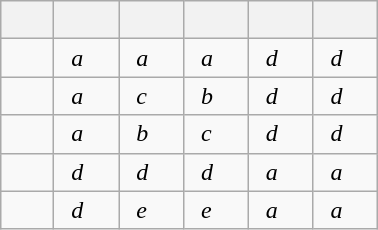<table class="wikitable" border="1" width="20%" style="margin:1em auto;">
<tr>
<th>   </th>
<th>   </th>
<th>   </th>
<th>   </th>
<th>   </th>
<th>   </th>
</tr>
<tr>
<td>   </td>
<td>  <em>a</em></td>
<td>  <em>a</em></td>
<td>  <em>a</em></td>
<td>  <em>d</em></td>
<td>  <em>d</em></td>
</tr>
<tr>
<td>   </td>
<td>  <em>a</em></td>
<td>  <em>c</em></td>
<td>  <em>b</em></td>
<td>  <em>d</em></td>
<td>  <em>d</em></td>
</tr>
<tr>
<td>   </td>
<td>  <em>a</em></td>
<td>  <em>b</em></td>
<td>  <em>c</em></td>
<td>  <em>d</em></td>
<td>  <em>d</em></td>
</tr>
<tr>
<td>   </td>
<td>  <em>d</em></td>
<td>  <em>d</em></td>
<td>  <em>d</em></td>
<td>  <em>a</em></td>
<td>  <em>a</em></td>
</tr>
<tr>
<td>   </td>
<td>  <em>d</em></td>
<td>  <em>e</em></td>
<td>  <em>e</em></td>
<td>  <em>a</em></td>
<td>  <em>a</em></td>
</tr>
</table>
